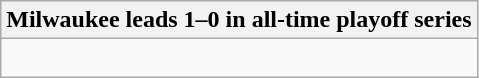<table class="wikitable collapsible collapsed">
<tr>
<th>Milwaukee leads 1–0 in all-time playoff series</th>
</tr>
<tr>
<td><br></td>
</tr>
</table>
